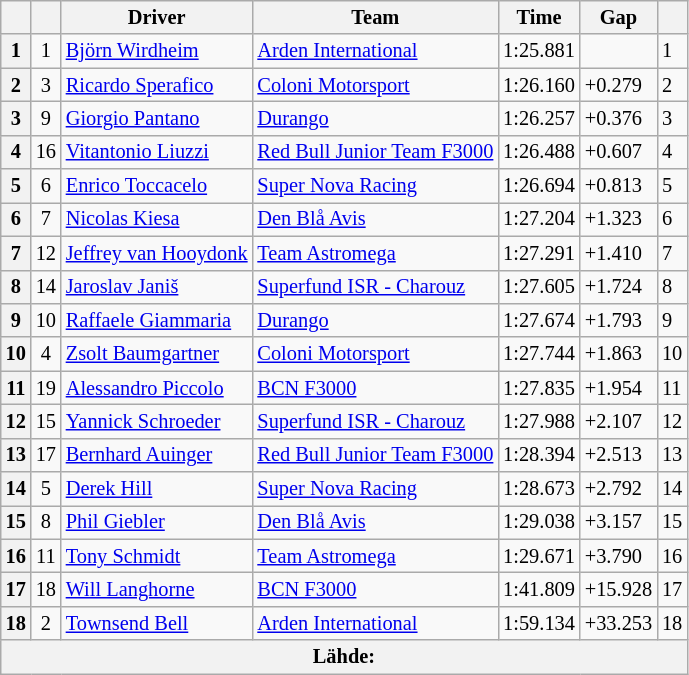<table class="wikitable" style="font-size:85%">
<tr>
<th></th>
<th></th>
<th>Driver</th>
<th>Team</th>
<th>Time</th>
<th>Gap</th>
<th></th>
</tr>
<tr>
<th>1</th>
<td align="center">1</td>
<td> <a href='#'>Björn Wirdheim</a></td>
<td><a href='#'>Arden International</a></td>
<td>1:25.881</td>
<td></td>
<td>1</td>
</tr>
<tr>
<th>2</th>
<td align="center">3</td>
<td> <a href='#'>Ricardo Sperafico</a></td>
<td><a href='#'>Coloni Motorsport</a></td>
<td>1:26.160</td>
<td>+0.279</td>
<td>2</td>
</tr>
<tr>
<th>3</th>
<td align="center">9</td>
<td> <a href='#'>Giorgio Pantano</a></td>
<td><a href='#'>Durango</a></td>
<td>1:26.257</td>
<td>+0.376</td>
<td>3</td>
</tr>
<tr>
<th>4</th>
<td align="center">16</td>
<td> <a href='#'>Vitantonio Liuzzi</a></td>
<td><a href='#'>Red Bull Junior Team F3000</a></td>
<td>1:26.488</td>
<td>+0.607</td>
<td>4</td>
</tr>
<tr>
<th>5</th>
<td align="center">6</td>
<td> <a href='#'>Enrico Toccacelo</a></td>
<td><a href='#'>Super Nova Racing</a></td>
<td>1:26.694</td>
<td>+0.813</td>
<td>5</td>
</tr>
<tr>
<th>6</th>
<td align="center">7</td>
<td> <a href='#'>Nicolas Kiesa</a></td>
<td><a href='#'>Den Blå Avis</a></td>
<td>1:27.204</td>
<td>+1.323</td>
<td>6</td>
</tr>
<tr>
<th>7</th>
<td align="center">12</td>
<td> <a href='#'>Jeffrey van Hooydonk</a></td>
<td><a href='#'>Team Astromega</a></td>
<td>1:27.291</td>
<td>+1.410</td>
<td>7</td>
</tr>
<tr>
<th>8</th>
<td align="center">14</td>
<td> <a href='#'>Jaroslav Janiš</a></td>
<td><a href='#'>Superfund ISR - Charouz</a></td>
<td>1:27.605</td>
<td>+1.724</td>
<td>8</td>
</tr>
<tr>
<th>9</th>
<td align="center">10</td>
<td> <a href='#'>Raffaele Giammaria</a></td>
<td><a href='#'>Durango</a></td>
<td>1:27.674</td>
<td>+1.793</td>
<td>9</td>
</tr>
<tr>
<th>10</th>
<td align="center">4</td>
<td> <a href='#'>Zsolt Baumgartner</a></td>
<td><a href='#'>Coloni Motorsport</a></td>
<td>1:27.744</td>
<td>+1.863</td>
<td>10</td>
</tr>
<tr>
<th>11</th>
<td align="center">19</td>
<td> <a href='#'>Alessandro Piccolo</a></td>
<td><a href='#'>BCN F3000</a></td>
<td>1:27.835</td>
<td>+1.954</td>
<td>11</td>
</tr>
<tr>
<th>12</th>
<td align="center">15</td>
<td> <a href='#'>Yannick Schroeder</a></td>
<td><a href='#'>Superfund ISR - Charouz</a></td>
<td>1:27.988</td>
<td>+2.107</td>
<td>12</td>
</tr>
<tr>
<th>13</th>
<td align="center">17</td>
<td> <a href='#'>Bernhard Auinger</a></td>
<td><a href='#'>Red Bull Junior Team F3000</a></td>
<td>1:28.394</td>
<td>+2.513</td>
<td>13</td>
</tr>
<tr>
<th>14</th>
<td align="center">5</td>
<td> <a href='#'>Derek Hill</a></td>
<td><a href='#'>Super Nova Racing</a></td>
<td>1:28.673</td>
<td>+2.792</td>
<td>14</td>
</tr>
<tr>
<th>15</th>
<td align="center">8</td>
<td> <a href='#'>Phil Giebler</a></td>
<td><a href='#'>Den Blå Avis</a></td>
<td>1:29.038</td>
<td>+3.157</td>
<td>15</td>
</tr>
<tr>
<th>16</th>
<td align="center">11</td>
<td> <a href='#'>Tony Schmidt</a></td>
<td><a href='#'>Team Astromega</a></td>
<td>1:29.671</td>
<td>+3.790</td>
<td>16</td>
</tr>
<tr>
<th>17</th>
<td align="center">18</td>
<td> <a href='#'>Will Langhorne</a></td>
<td><a href='#'>BCN F3000</a></td>
<td>1:41.809</td>
<td>+15.928</td>
<td>17</td>
</tr>
<tr>
<th>18</th>
<td align="center">2</td>
<td> <a href='#'>Townsend Bell</a></td>
<td><a href='#'>Arden International</a></td>
<td>1:59.134</td>
<td>+33.253</td>
<td>18</td>
</tr>
<tr>
<th colspan="7">Lähde:</th>
</tr>
</table>
